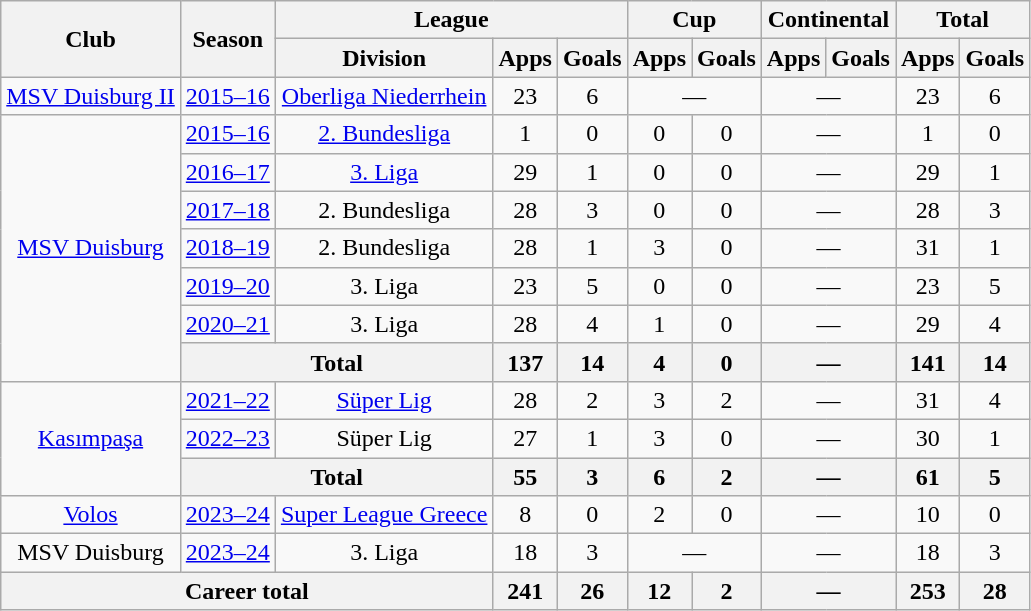<table class="wikitable" style="text-align:center">
<tr>
<th rowspan="2">Club</th>
<th rowspan="2">Season</th>
<th colspan="3">League</th>
<th colspan="2">Cup</th>
<th colspan="2">Continental</th>
<th colspan="2">Total</th>
</tr>
<tr>
<th>Division</th>
<th>Apps</th>
<th>Goals</th>
<th>Apps</th>
<th>Goals</th>
<th>Apps</th>
<th>Goals</th>
<th>Apps</th>
<th>Goals</th>
</tr>
<tr>
<td><a href='#'>MSV Duisburg II</a></td>
<td><a href='#'>2015–16</a></td>
<td><a href='#'>Oberliga Niederrhein</a></td>
<td>23</td>
<td>6</td>
<td colspan="2">—</td>
<td colspan="2">—</td>
<td>23</td>
<td>6</td>
</tr>
<tr>
<td rowspan="7"><a href='#'>MSV Duisburg</a></td>
<td><a href='#'>2015–16</a></td>
<td><a href='#'>2. Bundesliga</a></td>
<td>1</td>
<td>0</td>
<td>0</td>
<td>0</td>
<td colspan="2">—</td>
<td>1</td>
<td>0</td>
</tr>
<tr>
<td><a href='#'>2016–17</a></td>
<td><a href='#'>3. Liga</a></td>
<td>29</td>
<td>1</td>
<td>0</td>
<td>0</td>
<td colspan="2">—</td>
<td>29</td>
<td>1</td>
</tr>
<tr>
<td><a href='#'>2017–18</a></td>
<td>2. Bundesliga</td>
<td>28</td>
<td>3</td>
<td>0</td>
<td>0</td>
<td colspan="2">—</td>
<td>28</td>
<td>3</td>
</tr>
<tr>
<td><a href='#'>2018–19</a></td>
<td>2. Bundesliga</td>
<td>28</td>
<td>1</td>
<td>3</td>
<td>0</td>
<td colspan="2">—</td>
<td>31</td>
<td>1</td>
</tr>
<tr>
<td><a href='#'>2019–20</a></td>
<td>3. Liga</td>
<td>23</td>
<td>5</td>
<td>0</td>
<td>0</td>
<td colspan="2">—</td>
<td>23</td>
<td>5</td>
</tr>
<tr>
<td><a href='#'>2020–21</a></td>
<td>3. Liga</td>
<td>28</td>
<td>4</td>
<td>1</td>
<td>0</td>
<td colspan="2">—</td>
<td>29</td>
<td>4</td>
</tr>
<tr>
<th colspan="2">Total</th>
<th>137</th>
<th>14</th>
<th>4</th>
<th>0</th>
<th colspan="2">—</th>
<th>141</th>
<th>14</th>
</tr>
<tr>
<td rowspan="3"><a href='#'>Kasımpaşa</a></td>
<td><a href='#'>2021–22</a></td>
<td><a href='#'>Süper Lig</a></td>
<td>28</td>
<td>2</td>
<td>3</td>
<td>2</td>
<td colspan="2">—</td>
<td>31</td>
<td>4</td>
</tr>
<tr>
<td><a href='#'>2022–23</a></td>
<td>Süper Lig</td>
<td>27</td>
<td>1</td>
<td>3</td>
<td>0</td>
<td colspan="2">—</td>
<td>30</td>
<td>1</td>
</tr>
<tr>
<th colspan="2">Total</th>
<th>55</th>
<th>3</th>
<th>6</th>
<th>2</th>
<th colspan="2">—</th>
<th>61</th>
<th>5</th>
</tr>
<tr>
<td><a href='#'>Volos</a></td>
<td><a href='#'>2023–24</a></td>
<td><a href='#'>Super League Greece</a></td>
<td>8</td>
<td>0</td>
<td>2</td>
<td>0</td>
<td colspan="2">—</td>
<td>10</td>
<td>0</td>
</tr>
<tr>
<td>MSV Duisburg</td>
<td><a href='#'>2023–24</a></td>
<td>3. Liga</td>
<td>18</td>
<td>3</td>
<td colspan="2">—</td>
<td colspan="2">—</td>
<td>18</td>
<td>3</td>
</tr>
<tr>
<th colspan="3">Career total</th>
<th>241</th>
<th>26</th>
<th>12</th>
<th>2</th>
<th colspan="2">—</th>
<th>253</th>
<th>28</th>
</tr>
</table>
